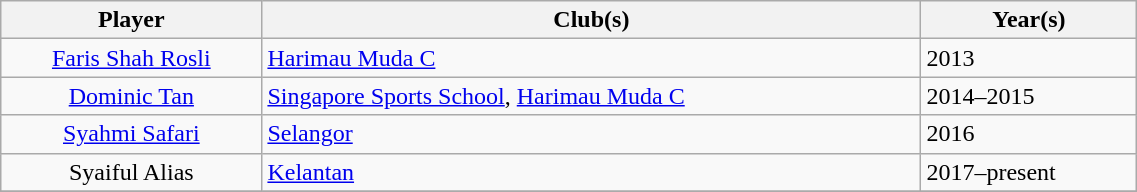<table class="wikitable" width=60%>
<tr>
<th width =>Player</th>
<th width =>Club(s)</th>
<th width =>Year(s)</th>
</tr>
<tr>
<td align=center><a href='#'>Faris Shah Rosli</a></td>
<td><a href='#'>Harimau Muda C</a></td>
<td>2013</td>
</tr>
<tr>
<td align=center><a href='#'>Dominic Tan</a></td>
<td><a href='#'>Singapore Sports School</a>, <a href='#'>Harimau Muda C</a></td>
<td>2014–2015</td>
</tr>
<tr>
<td align=center><a href='#'>Syahmi Safari</a></td>
<td><a href='#'>Selangor</a></td>
<td>2016</td>
</tr>
<tr>
<td align=center>Syaiful Alias</td>
<td><a href='#'>Kelantan</a></td>
<td>2017–present</td>
</tr>
<tr>
</tr>
</table>
